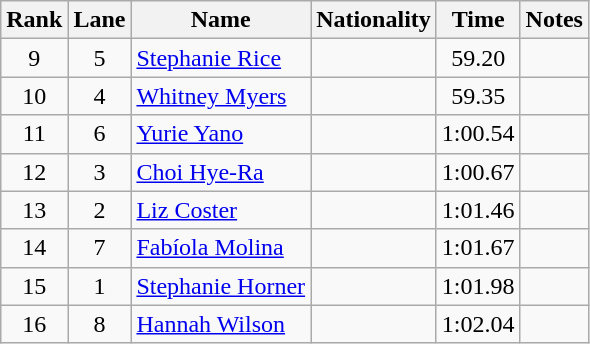<table class="wikitable sortable" style="text-align:center">
<tr>
<th>Rank</th>
<th>Lane</th>
<th>Name</th>
<th>Nationality</th>
<th>Time</th>
<th>Notes</th>
</tr>
<tr>
<td>9</td>
<td>5</td>
<td align=left><a href='#'>Stephanie Rice</a></td>
<td align=left></td>
<td>59.20</td>
<td></td>
</tr>
<tr>
<td>10</td>
<td>4</td>
<td align=left><a href='#'>Whitney Myers</a></td>
<td align=left></td>
<td>59.35</td>
<td></td>
</tr>
<tr>
<td>11</td>
<td>6</td>
<td align=left><a href='#'>Yurie Yano</a></td>
<td align=left></td>
<td>1:00.54</td>
<td></td>
</tr>
<tr>
<td>12</td>
<td>3</td>
<td align=left><a href='#'>Choi Hye-Ra</a></td>
<td align=left></td>
<td>1:00.67</td>
<td></td>
</tr>
<tr>
<td>13</td>
<td>2</td>
<td align=left><a href='#'>Liz Coster</a></td>
<td align=left></td>
<td>1:01.46</td>
<td></td>
</tr>
<tr>
<td>14</td>
<td>7</td>
<td align=left><a href='#'>Fabíola Molina</a></td>
<td align=left></td>
<td>1:01.67</td>
<td></td>
</tr>
<tr>
<td>15</td>
<td>1</td>
<td align=left><a href='#'>Stephanie Horner</a></td>
<td align=left></td>
<td>1:01.98</td>
<td></td>
</tr>
<tr>
<td>16</td>
<td>8</td>
<td align=left><a href='#'>Hannah Wilson</a></td>
<td align=left></td>
<td>1:02.04</td>
<td></td>
</tr>
</table>
